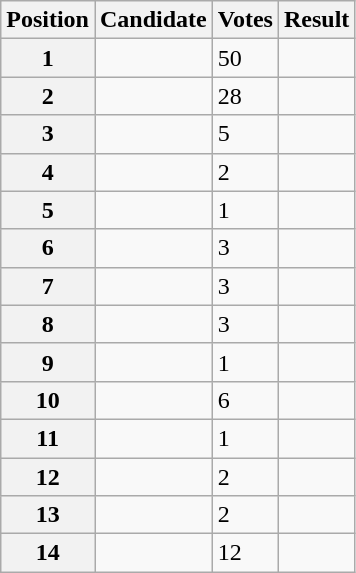<table class="wikitable sortable">
<tr>
<th scope="col">Position</th>
<th scope="col">Candidate</th>
<th scope="col">Votes</th>
<th scope="col">Result</th>
</tr>
<tr>
<th scope="row">1</th>
<td></td>
<td>50</td>
<td></td>
</tr>
<tr>
<th scope="row">2</th>
<td></td>
<td>28</td>
<td></td>
</tr>
<tr>
<th scope="row">3</th>
<td></td>
<td>5</td>
<td></td>
</tr>
<tr>
<th scope="row">4</th>
<td></td>
<td>2</td>
<td></td>
</tr>
<tr>
<th scope="row">5</th>
<td></td>
<td>1</td>
<td></td>
</tr>
<tr>
<th scope="row">6</th>
<td></td>
<td>3</td>
<td></td>
</tr>
<tr>
<th scope="row">7</th>
<td></td>
<td>3</td>
<td></td>
</tr>
<tr>
<th scope="row">8</th>
<td></td>
<td>3</td>
<td></td>
</tr>
<tr>
<th scope="row">9</th>
<td></td>
<td>1</td>
<td></td>
</tr>
<tr>
<th scope="row">10</th>
<td></td>
<td>6</td>
<td></td>
</tr>
<tr>
<th scope="row">11</th>
<td></td>
<td>1</td>
<td></td>
</tr>
<tr>
<th scope="row">12</th>
<td></td>
<td>2</td>
<td></td>
</tr>
<tr>
<th scope="row">13</th>
<td></td>
<td>2</td>
<td></td>
</tr>
<tr>
<th scope="row">14</th>
<td></td>
<td>12</td>
<td></td>
</tr>
</table>
